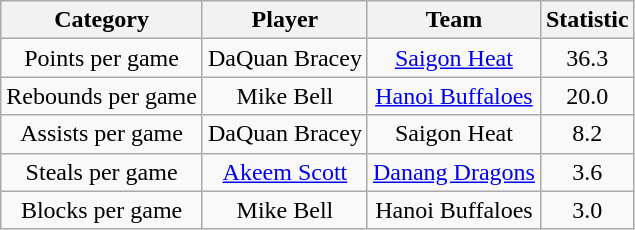<table class="wikitable" style="text-align:center">
<tr>
<th>Category</th>
<th>Player</th>
<th>Team</th>
<th>Statistic</th>
</tr>
<tr>
<td>Points per game</td>
<td>DaQuan Bracey</td>
<td><a href='#'>Saigon Heat</a></td>
<td>36.3</td>
</tr>
<tr>
<td>Rebounds per game</td>
<td Mike Bell (basketball)>Mike Bell</td>
<td><a href='#'>Hanoi Buffaloes</a></td>
<td>20.0</td>
</tr>
<tr>
<td>Assists per game</td>
<td>DaQuan Bracey</td>
<td>Saigon Heat</td>
<td>8.2</td>
</tr>
<tr>
<td>Steals per game</td>
<td><a href='#'>Akeem Scott</a></td>
<td><a href='#'>Danang Dragons</a></td>
<td>3.6</td>
</tr>
<tr>
<td>Blocks per game</td>
<td>Mike Bell</td>
<td>Hanoi Buffaloes</td>
<td>3.0</td>
</tr>
</table>
